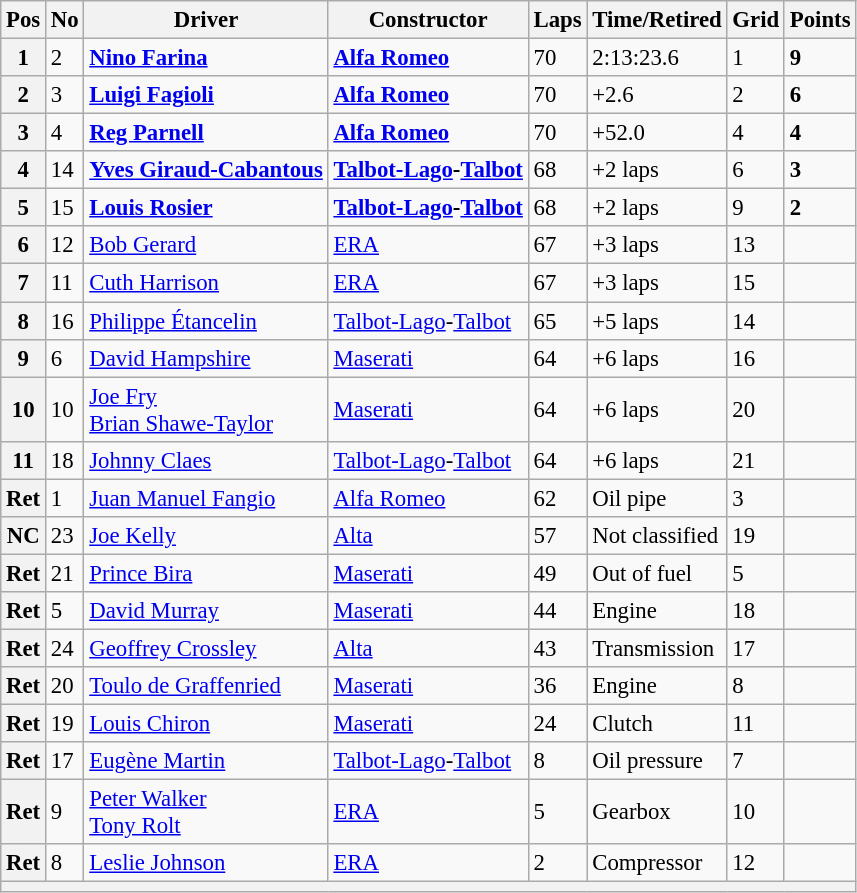<table class="wikitable" style="font-size: 95%;">
<tr>
<th>Pos</th>
<th>No</th>
<th>Driver</th>
<th>Constructor</th>
<th>Laps</th>
<th>Time/Retired</th>
<th>Grid</th>
<th>Points</th>
</tr>
<tr>
<th>1</th>
<td>2</td>
<td> <strong><a href='#'>Nino Farina</a></strong></td>
<td><strong><a href='#'>Alfa Romeo</a></strong></td>
<td>70</td>
<td>2:13:23.6</td>
<td>1</td>
<td><strong>9</strong></td>
</tr>
<tr>
<th>2</th>
<td>3</td>
<td> <strong><a href='#'>Luigi Fagioli</a></strong></td>
<td><strong><a href='#'>Alfa Romeo</a></strong></td>
<td>70</td>
<td>+2.6</td>
<td>2</td>
<td><strong>6</strong></td>
</tr>
<tr>
<th>3</th>
<td>4</td>
<td> <strong><a href='#'>Reg Parnell</a></strong></td>
<td><strong><a href='#'>Alfa Romeo</a></strong></td>
<td>70</td>
<td>+52.0</td>
<td>4</td>
<td><strong>4</strong></td>
</tr>
<tr>
<th>4</th>
<td>14</td>
<td> <strong><a href='#'>Yves Giraud-Cabantous</a></strong></td>
<td><strong><a href='#'>Talbot-Lago</a>-<a href='#'>Talbot</a></strong></td>
<td>68</td>
<td>+2 laps</td>
<td>6</td>
<td><strong>3</strong></td>
</tr>
<tr>
<th>5</th>
<td>15</td>
<td> <strong><a href='#'>Louis Rosier</a></strong></td>
<td><strong><a href='#'>Talbot-Lago</a>-<a href='#'>Talbot</a></strong></td>
<td>68</td>
<td>+2 laps</td>
<td>9</td>
<td><strong>2</strong></td>
</tr>
<tr>
<th>6</th>
<td>12</td>
<td> <a href='#'>Bob Gerard</a></td>
<td><a href='#'>ERA</a></td>
<td>67</td>
<td>+3 laps</td>
<td>13</td>
<td> </td>
</tr>
<tr>
<th>7</th>
<td>11</td>
<td> <a href='#'>Cuth Harrison</a></td>
<td><a href='#'>ERA</a></td>
<td>67</td>
<td>+3 laps</td>
<td>15</td>
<td> </td>
</tr>
<tr>
<th>8</th>
<td>16</td>
<td> <a href='#'>Philippe Étancelin</a></td>
<td><a href='#'>Talbot-Lago</a>-<a href='#'>Talbot</a></td>
<td>65</td>
<td>+5 laps</td>
<td>14</td>
<td> </td>
</tr>
<tr>
<th>9</th>
<td>6</td>
<td> <a href='#'>David Hampshire</a></td>
<td><a href='#'>Maserati</a></td>
<td>64</td>
<td>+6 laps</td>
<td>16</td>
<td> </td>
</tr>
<tr>
<th>10</th>
<td>10</td>
<td> <a href='#'>Joe Fry</a><br> <a href='#'>Brian Shawe-Taylor</a></td>
<td><a href='#'>Maserati</a></td>
<td>64</td>
<td>+6 laps</td>
<td>20</td>
<td> </td>
</tr>
<tr>
<th>11</th>
<td>18</td>
<td> <a href='#'>Johnny Claes</a></td>
<td><a href='#'>Talbot-Lago</a>-<a href='#'>Talbot</a></td>
<td>64</td>
<td>+6 laps</td>
<td>21</td>
<td> </td>
</tr>
<tr>
<th>Ret</th>
<td>1</td>
<td> <a href='#'>Juan Manuel Fangio</a></td>
<td><a href='#'>Alfa Romeo</a></td>
<td>62</td>
<td>Oil pipe</td>
<td>3</td>
<td> </td>
</tr>
<tr>
<th>NC</th>
<td>23</td>
<td> <a href='#'>Joe Kelly</a></td>
<td><a href='#'>Alta</a></td>
<td>57</td>
<td>Not classified</td>
<td>19</td>
<td> </td>
</tr>
<tr>
<th>Ret</th>
<td>21</td>
<td> <a href='#'>Prince Bira</a></td>
<td><a href='#'>Maserati</a></td>
<td>49</td>
<td>Out of fuel</td>
<td>5</td>
<td> </td>
</tr>
<tr>
<th>Ret</th>
<td>5</td>
<td> <a href='#'>David Murray</a></td>
<td><a href='#'>Maserati</a></td>
<td>44</td>
<td>Engine</td>
<td>18</td>
<td> </td>
</tr>
<tr>
<th>Ret</th>
<td>24</td>
<td> <a href='#'>Geoffrey Crossley</a></td>
<td><a href='#'>Alta</a></td>
<td>43</td>
<td>Transmission</td>
<td>17</td>
<td> </td>
</tr>
<tr>
<th>Ret</th>
<td>20</td>
<td> <a href='#'>Toulo de Graffenried</a></td>
<td><a href='#'>Maserati</a></td>
<td>36</td>
<td>Engine</td>
<td>8</td>
<td> </td>
</tr>
<tr>
<th>Ret</th>
<td>19</td>
<td> <a href='#'>Louis Chiron</a></td>
<td><a href='#'>Maserati</a></td>
<td>24</td>
<td>Clutch</td>
<td>11</td>
<td> </td>
</tr>
<tr>
<th>Ret</th>
<td>17</td>
<td> <a href='#'>Eugène Martin</a></td>
<td><a href='#'>Talbot-Lago</a>-<a href='#'>Talbot</a></td>
<td>8</td>
<td>Oil pressure</td>
<td>7</td>
<td> </td>
</tr>
<tr>
<th>Ret</th>
<td>9</td>
<td> <a href='#'>Peter Walker</a><br> <a href='#'>Tony Rolt</a></td>
<td><a href='#'>ERA</a></td>
<td>5</td>
<td>Gearbox</td>
<td>10</td>
<td> </td>
</tr>
<tr>
<th>Ret</th>
<td>8</td>
<td> <a href='#'>Leslie Johnson</a></td>
<td><a href='#'>ERA</a></td>
<td>2</td>
<td>Compressor</td>
<td>12</td>
<td> </td>
</tr>
<tr>
<th colspan="8"></th>
</tr>
</table>
